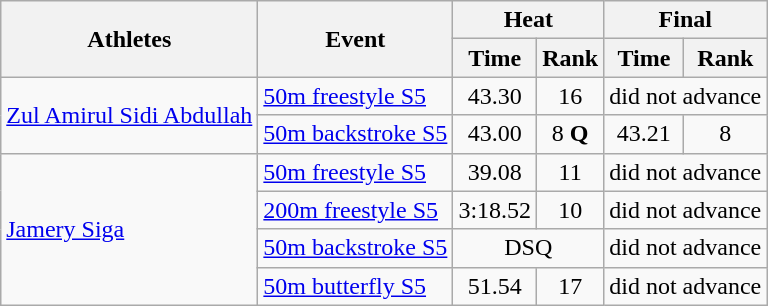<table class=wikitable>
<tr>
<th rowspan="2">Athletes</th>
<th rowspan="2">Event</th>
<th colspan="2">Heat</th>
<th colspan="2">Final</th>
</tr>
<tr>
<th>Time</th>
<th>Rank</th>
<th>Time</th>
<th>Rank</th>
</tr>
<tr align=center>
<td align=left rowspan=2><a href='#'>Zul Amirul Sidi Abdullah</a></td>
<td align=left><a href='#'>50m freestyle S5</a></td>
<td>43.30</td>
<td>16</td>
<td colspan=2>did not advance</td>
</tr>
<tr align=center>
<td align=left><a href='#'>50m backstroke S5</a></td>
<td>43.00</td>
<td>8 <strong>Q</strong></td>
<td>43.21</td>
<td>8</td>
</tr>
<tr align=center>
<td align=left rowspan=4><a href='#'>Jamery Siga</a></td>
<td align=left><a href='#'>50m freestyle S5</a></td>
<td>39.08</td>
<td>11</td>
<td colspan=2>did not advance</td>
</tr>
<tr align=center>
<td align=left><a href='#'>200m freestyle S5</a></td>
<td>3:18.52</td>
<td>10</td>
<td colspan=2>did not advance</td>
</tr>
<tr align=center>
<td align=left><a href='#'>50m backstroke S5</a></td>
<td colspan=2>DSQ</td>
<td colspan=2>did not advance</td>
</tr>
<tr align=center>
<td align=left><a href='#'>50m butterfly S5</a></td>
<td>51.54</td>
<td>17</td>
<td colspan=2>did not advance</td>
</tr>
</table>
